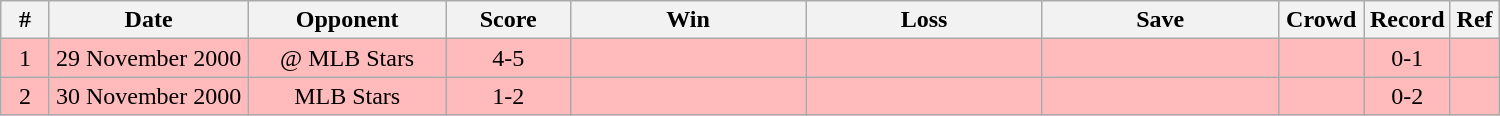<table class="wikitable" style="text-align:center">
<tr>
<th width=25>#</th>
<th width=125>Date</th>
<th width=125>Opponent</th>
<th width=75>Score</th>
<th width=150>Win</th>
<th width=150>Loss</th>
<th width=150>Save</th>
<th width=50>Crowd</th>
<th width=50>Record</th>
<th width=25>Ref</th>
</tr>
<tr bgcolor=#ffbbbb>
<td>1</td>
<td>29 November 2000</td>
<td>@ MLB Stars</td>
<td>4-5</td>
<td></td>
<td></td>
<td></td>
<td></td>
<td>0-1</td>
<td></td>
</tr>
<tr bgcolor=#ffbbbb>
<td>2</td>
<td>30 November 2000</td>
<td>MLB Stars</td>
<td>1-2</td>
<td></td>
<td></td>
<td></td>
<td></td>
<td>0-2</td>
<td></td>
</tr>
</table>
